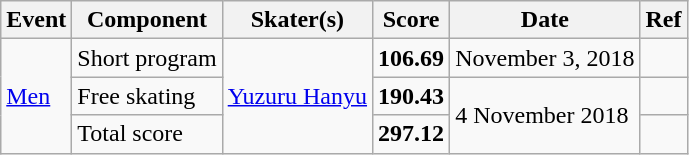<table class="wikitable sortable">
<tr>
<th>Event</th>
<th>Component</th>
<th>Skater(s)</th>
<th>Score</th>
<th>Date</th>
<th>Ref</th>
</tr>
<tr>
<td rowspan=3><a href='#'>Men</a></td>
<td>Short program</td>
<td rowspan=3> <a href='#'>Yuzuru Hanyu</a></td>
<td><strong>106.69</strong></td>
<td>November 3, 2018</td>
<td></td>
</tr>
<tr>
<td>Free skating</td>
<td><strong>190.43</strong></td>
<td rowspan=2>4 November 2018</td>
<td></td>
</tr>
<tr>
<td>Total score</td>
<td><strong>297.12</strong></td>
<td></td>
</tr>
</table>
